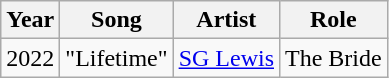<table class="wikitable sortable">
<tr>
<th>Year</th>
<th>Song</th>
<th>Artist</th>
<th>Role</th>
</tr>
<tr>
<td>2022</td>
<td>"Lifetime"</td>
<td><a href='#'>SG Lewis</a></td>
<td>The Bride</td>
</tr>
</table>
